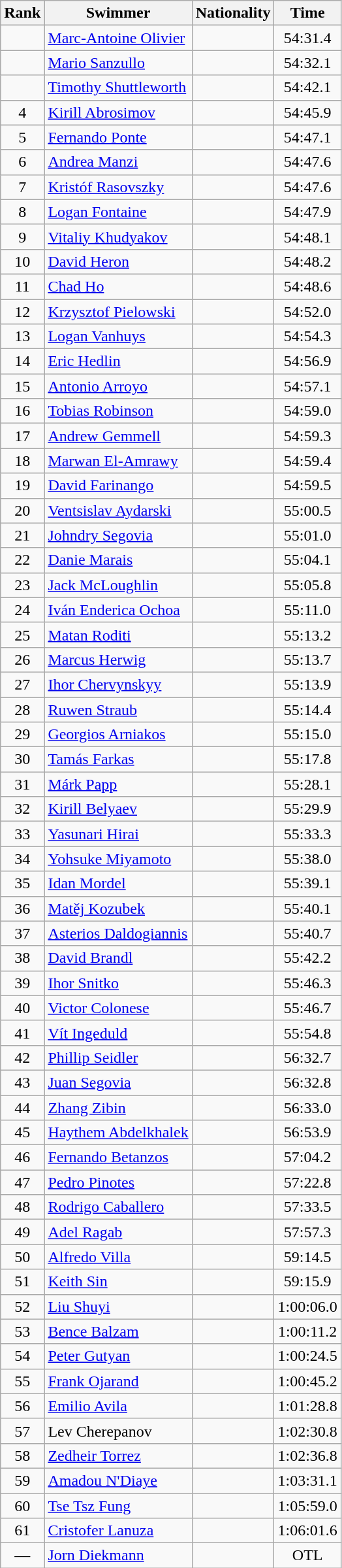<table class="wikitable sortable" border="1" style="text-align:center">
<tr>
<th>Rank</th>
<th>Swimmer</th>
<th>Nationality</th>
<th>Time</th>
</tr>
<tr>
<td></td>
<td align=left><a href='#'>Marc-Antoine Olivier</a></td>
<td align=left></td>
<td>54:31.4</td>
</tr>
<tr>
<td></td>
<td align=left><a href='#'>Mario Sanzullo</a></td>
<td align=left></td>
<td>54:32.1</td>
</tr>
<tr>
<td></td>
<td align=left><a href='#'>Timothy Shuttleworth</a></td>
<td align=left></td>
<td>54:42.1</td>
</tr>
<tr>
<td>4</td>
<td align=left><a href='#'>Kirill Abrosimov</a></td>
<td align=left></td>
<td>54:45.9</td>
</tr>
<tr>
<td>5</td>
<td align=left><a href='#'>Fernando Ponte</a></td>
<td align=left></td>
<td>54:47.1</td>
</tr>
<tr>
<td>6</td>
<td align=left><a href='#'>Andrea Manzi</a></td>
<td align=left></td>
<td>54:47.6</td>
</tr>
<tr>
<td>7</td>
<td align=left><a href='#'>Kristóf Rasovszky</a></td>
<td align=left></td>
<td>54:47.6</td>
</tr>
<tr>
<td>8</td>
<td align=left><a href='#'>Logan Fontaine</a></td>
<td align=left></td>
<td>54:47.9</td>
</tr>
<tr>
<td>9</td>
<td align=left><a href='#'>Vitaliy Khudyakov</a></td>
<td align=left></td>
<td>54:48.1</td>
</tr>
<tr>
<td>10</td>
<td align=left><a href='#'>David Heron</a></td>
<td align=left></td>
<td>54:48.2</td>
</tr>
<tr>
<td>11</td>
<td align=left><a href='#'>Chad Ho</a></td>
<td align=left></td>
<td>54:48.6</td>
</tr>
<tr>
<td>12</td>
<td align=left><a href='#'>Krzysztof Pielowski</a></td>
<td align=left></td>
<td>54:52.0</td>
</tr>
<tr>
<td>13</td>
<td align=left><a href='#'>Logan Vanhuys</a></td>
<td align=left></td>
<td>54:54.3</td>
</tr>
<tr>
<td>14</td>
<td align=left><a href='#'>Eric Hedlin</a></td>
<td align=left></td>
<td>54:56.9</td>
</tr>
<tr>
<td>15</td>
<td align=left><a href='#'>Antonio Arroyo</a></td>
<td align=left></td>
<td>54:57.1</td>
</tr>
<tr>
<td>16</td>
<td align=left><a href='#'>Tobias Robinson</a></td>
<td align=left></td>
<td>54:59.0</td>
</tr>
<tr>
<td>17</td>
<td align=left><a href='#'>Andrew Gemmell</a></td>
<td align=left></td>
<td>54:59.3</td>
</tr>
<tr>
<td>18</td>
<td align=left><a href='#'>Marwan El-Amrawy</a></td>
<td align=left></td>
<td>54:59.4</td>
</tr>
<tr>
<td>19</td>
<td align=left><a href='#'>David Farinango</a></td>
<td align=left></td>
<td>54:59.5</td>
</tr>
<tr>
<td>20</td>
<td align=left><a href='#'>Ventsislav Aydarski</a></td>
<td align=left></td>
<td>55:00.5</td>
</tr>
<tr>
<td>21</td>
<td align=left><a href='#'>Johndry Segovia</a></td>
<td align=left></td>
<td>55:01.0</td>
</tr>
<tr>
<td>22</td>
<td align=left><a href='#'>Danie Marais</a></td>
<td align=left></td>
<td>55:04.1</td>
</tr>
<tr>
<td>23</td>
<td align=left><a href='#'>Jack McLoughlin</a></td>
<td align=left></td>
<td>55:05.8</td>
</tr>
<tr>
<td>24</td>
<td align=left><a href='#'>Iván Enderica Ochoa</a></td>
<td align=left></td>
<td>55:11.0</td>
</tr>
<tr>
<td>25</td>
<td align=left><a href='#'>Matan Roditi</a></td>
<td align=left></td>
<td>55:13.2</td>
</tr>
<tr>
<td>26</td>
<td align=left><a href='#'>Marcus Herwig</a></td>
<td align=left></td>
<td>55:13.7</td>
</tr>
<tr>
<td>27</td>
<td align=left><a href='#'>Ihor Chervynskyy</a></td>
<td align=left></td>
<td>55:13.9</td>
</tr>
<tr>
<td>28</td>
<td align=left><a href='#'>Ruwen Straub</a></td>
<td align=left></td>
<td>55:14.4</td>
</tr>
<tr>
<td>29</td>
<td align=left><a href='#'>Georgios Arniakos</a></td>
<td align=left></td>
<td>55:15.0</td>
</tr>
<tr>
<td>30</td>
<td align=left><a href='#'>Tamás Farkas</a></td>
<td align=left></td>
<td>55:17.8</td>
</tr>
<tr>
<td>31</td>
<td align=left><a href='#'>Márk Papp</a></td>
<td align=left></td>
<td>55:28.1</td>
</tr>
<tr>
<td>32</td>
<td align=left><a href='#'>Kirill Belyaev</a></td>
<td align=left></td>
<td>55:29.9</td>
</tr>
<tr>
<td>33</td>
<td align=left><a href='#'>Yasunari Hirai</a></td>
<td align=left></td>
<td>55:33.3</td>
</tr>
<tr>
<td>34</td>
<td align=left><a href='#'>Yohsuke Miyamoto</a></td>
<td align=left></td>
<td>55:38.0</td>
</tr>
<tr>
<td>35</td>
<td align=left><a href='#'>Idan Mordel</a></td>
<td align=left></td>
<td>55:39.1</td>
</tr>
<tr>
<td>36</td>
<td align=left><a href='#'>Matěj Kozubek</a></td>
<td align=left></td>
<td>55:40.1</td>
</tr>
<tr>
<td>37</td>
<td align=left><a href='#'>Asterios Daldogiannis</a></td>
<td align=left></td>
<td>55:40.7</td>
</tr>
<tr>
<td>38</td>
<td align=left><a href='#'>David Brandl</a></td>
<td align=left></td>
<td>55:42.2</td>
</tr>
<tr>
<td>39</td>
<td align=left><a href='#'>Ihor Snitko</a></td>
<td align=left></td>
<td>55:46.3</td>
</tr>
<tr>
<td>40</td>
<td align=left><a href='#'>Victor Colonese</a></td>
<td align=left></td>
<td>55:46.7</td>
</tr>
<tr>
<td>41</td>
<td align=left><a href='#'>Vít Ingeduld</a></td>
<td align=left></td>
<td>55:54.8</td>
</tr>
<tr>
<td>42</td>
<td align=left><a href='#'>Phillip Seidler</a></td>
<td align=left></td>
<td>56:32.7</td>
</tr>
<tr>
<td>43</td>
<td align=left><a href='#'>Juan Segovia</a></td>
<td align=left></td>
<td>56:32.8</td>
</tr>
<tr>
<td>44</td>
<td align=left><a href='#'>Zhang Zibin</a></td>
<td align=left></td>
<td>56:33.0</td>
</tr>
<tr>
<td>45</td>
<td align=left><a href='#'>Haythem Abdelkhalek</a></td>
<td align=left></td>
<td>56:53.9</td>
</tr>
<tr>
<td>46</td>
<td align=left><a href='#'>Fernando Betanzos</a></td>
<td align=left></td>
<td>57:04.2</td>
</tr>
<tr>
<td>47</td>
<td align=left><a href='#'>Pedro Pinotes</a></td>
<td align=left></td>
<td>57:22.8</td>
</tr>
<tr>
<td>48</td>
<td align=left><a href='#'>Rodrigo Caballero</a></td>
<td align=left></td>
<td>57:33.5</td>
</tr>
<tr>
<td>49</td>
<td align=left><a href='#'>Adel Ragab</a></td>
<td align=left></td>
<td>57:57.3</td>
</tr>
<tr>
<td>50</td>
<td align=left><a href='#'>Alfredo Villa</a></td>
<td align=left></td>
<td>59:14.5</td>
</tr>
<tr>
<td>51</td>
<td align=left><a href='#'>Keith Sin</a></td>
<td align=left></td>
<td>59:15.9</td>
</tr>
<tr>
<td>52</td>
<td align=left><a href='#'>Liu Shuyi</a></td>
<td align=left></td>
<td>1:00:06.0</td>
</tr>
<tr>
<td>53</td>
<td align=left><a href='#'>Bence Balzam</a></td>
<td align=left></td>
<td>1:00:11.2</td>
</tr>
<tr>
<td>54</td>
<td align=left><a href='#'>Peter Gutyan</a></td>
<td align=left></td>
<td>1:00:24.5</td>
</tr>
<tr>
<td>55</td>
<td align=left><a href='#'>Frank Ojarand</a></td>
<td align=left></td>
<td>1:00:45.2</td>
</tr>
<tr>
<td>56</td>
<td align=left><a href='#'>Emilio Avila</a></td>
<td align=left></td>
<td>1:01:28.8</td>
</tr>
<tr>
<td>57</td>
<td align=left>Lev Cherepanov</td>
<td align=left></td>
<td>1:02:30.8</td>
</tr>
<tr>
<td>58</td>
<td align=left><a href='#'>Zedheir Torrez</a></td>
<td align=left></td>
<td>1:02:36.8</td>
</tr>
<tr>
<td>59</td>
<td align=left><a href='#'>Amadou N'Diaye</a></td>
<td align=left></td>
<td>1:03:31.1</td>
</tr>
<tr>
<td>60</td>
<td align=left><a href='#'>Tse Tsz Fung</a></td>
<td align=left></td>
<td>1:05:59.0</td>
</tr>
<tr>
<td>61</td>
<td align=left><a href='#'>Cristofer Lanuza</a></td>
<td align=left></td>
<td>1:06:01.6</td>
</tr>
<tr>
<td>—</td>
<td align=left><a href='#'>Jorn Diekmann</a></td>
<td align=left></td>
<td>OTL</td>
</tr>
</table>
